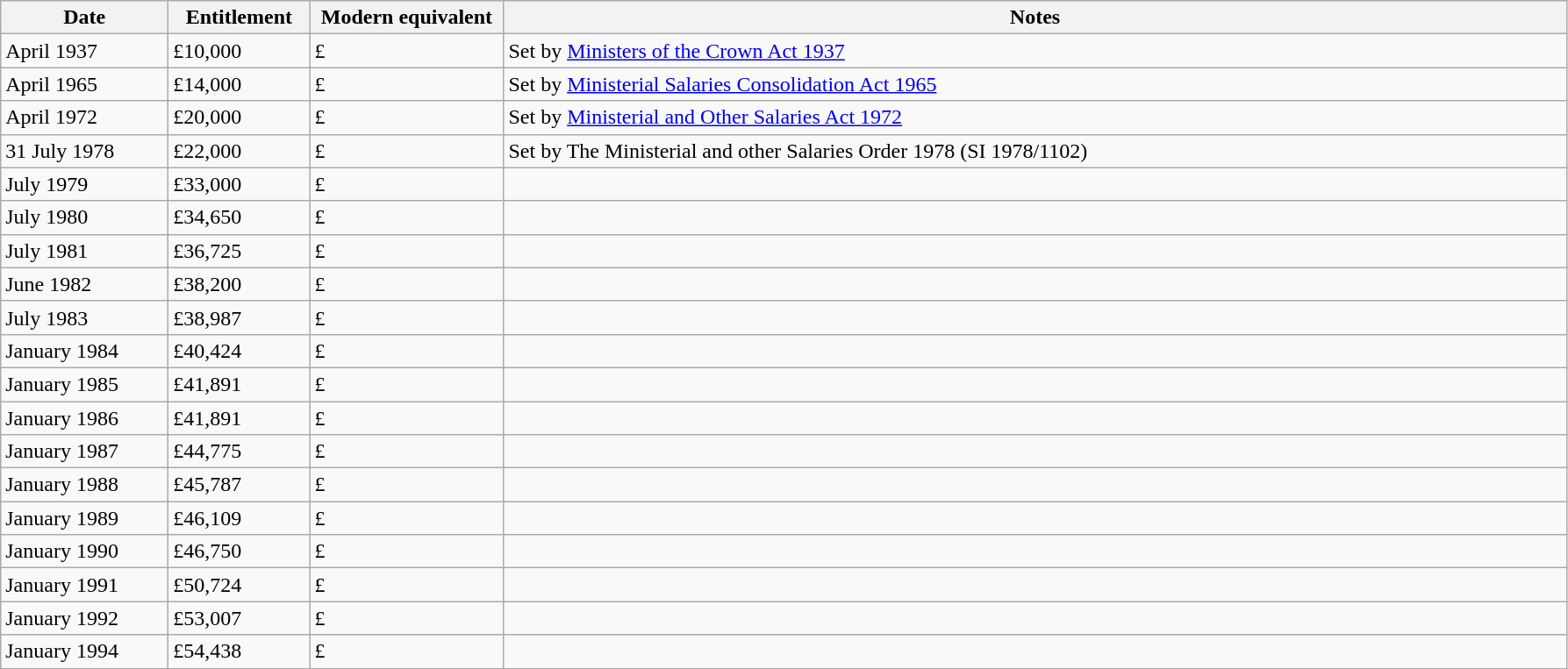<table class="wikitable">
<tr>
<th width="120pt">Date</th>
<th width="100pt">Entitlement</th>
<th width="140pt">Modern equivalent</th>
<th width="800pt">Notes</th>
</tr>
<tr>
<td>April 1937</td>
<td>£10,000</td>
<td>£</td>
<td>Set by <a href='#'>Ministers of the Crown Act 1937</a></td>
</tr>
<tr>
<td>April 1965</td>
<td>£14,000</td>
<td>£</td>
<td>Set by <a href='#'>Ministerial Salaries Consolidation Act 1965</a></td>
</tr>
<tr>
<td>April 1972</td>
<td>£20,000</td>
<td>£</td>
<td>Set by <a href='#'>Ministerial and Other Salaries Act 1972</a></td>
</tr>
<tr>
<td>31 July 1978</td>
<td>£22,000</td>
<td>£</td>
<td>Set by The Ministerial and other Salaries Order 1978 (SI 1978/1102)</td>
</tr>
<tr>
<td>July 1979</td>
<td>£33,000</td>
<td>£</td>
<td></td>
</tr>
<tr>
<td>July 1980</td>
<td>£34,650</td>
<td>£</td>
<td></td>
</tr>
<tr>
<td>July 1981</td>
<td>£36,725</td>
<td>£</td>
<td></td>
</tr>
<tr>
<td>June 1982</td>
<td>£38,200</td>
<td>£</td>
<td></td>
</tr>
<tr>
<td>July 1983</td>
<td>£38,987</td>
<td>£</td>
<td></td>
</tr>
<tr>
<td>January 1984</td>
<td>£40,424</td>
<td>£</td>
<td></td>
</tr>
<tr>
<td>January 1985</td>
<td>£41,891</td>
<td>£</td>
<td></td>
</tr>
<tr>
<td>January 1986</td>
<td>£41,891</td>
<td>£</td>
<td></td>
</tr>
<tr>
<td>January 1987</td>
<td>£44,775</td>
<td>£</td>
<td></td>
</tr>
<tr>
<td>January 1988</td>
<td>£45,787</td>
<td>£</td>
<td></td>
</tr>
<tr>
<td>January 1989</td>
<td>£46,109</td>
<td>£</td>
<td></td>
</tr>
<tr>
<td>January 1990</td>
<td>£46,750</td>
<td>£</td>
<td></td>
</tr>
<tr>
<td>January 1991</td>
<td>£50,724</td>
<td>£</td>
<td></td>
</tr>
<tr>
<td>January 1992</td>
<td>£53,007</td>
<td>£</td>
<td></td>
</tr>
<tr>
<td>January 1994</td>
<td>£54,438</td>
<td>£</td>
<td></td>
</tr>
</table>
